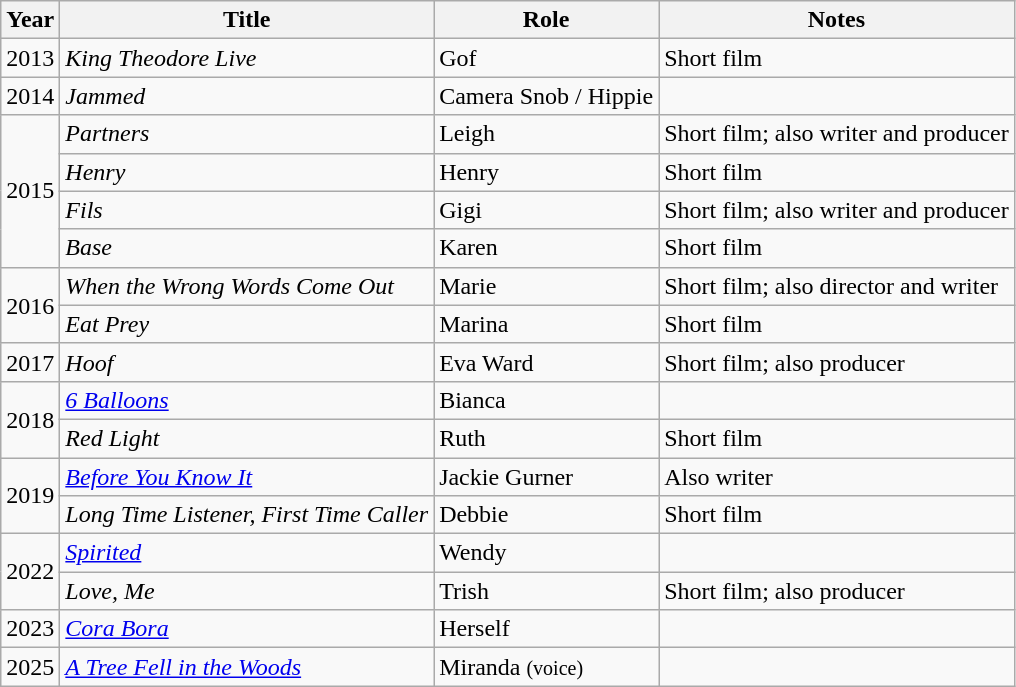<table class="wikitable">
<tr>
<th>Year</th>
<th>Title</th>
<th>Role</th>
<th Class="unsortable">Notes</th>
</tr>
<tr>
<td>2013</td>
<td><em>King Theodore Live</em></td>
<td>Gof</td>
<td>Short film</td>
</tr>
<tr>
<td>2014</td>
<td><em>Jammed</em></td>
<td>Camera Snob / Hippie</td>
<td></td>
</tr>
<tr>
<td rowspan="4">2015</td>
<td><em>Partners</em></td>
<td>Leigh</td>
<td>Short film; also writer and producer</td>
</tr>
<tr>
<td><em>Henry</em></td>
<td>Henry</td>
<td>Short film</td>
</tr>
<tr>
<td><em>Fils</em></td>
<td>Gigi</td>
<td>Short film; also writer and producer</td>
</tr>
<tr>
<td><em>Base</em></td>
<td>Karen</td>
<td>Short film</td>
</tr>
<tr>
<td rowspan="2">2016</td>
<td><em>When the Wrong Words Come Out</em></td>
<td>Marie</td>
<td>Short film; also director and writer</td>
</tr>
<tr>
<td><em>Eat Prey</em></td>
<td>Marina</td>
<td>Short film</td>
</tr>
<tr>
<td>2017</td>
<td><em>Hoof</em></td>
<td>Eva Ward</td>
<td>Short film; also producer</td>
</tr>
<tr>
<td rowspan="2">2018</td>
<td><em><a href='#'>6 Balloons</a></em></td>
<td>Bianca</td>
<td></td>
</tr>
<tr>
<td><em>Red Light</em></td>
<td>Ruth</td>
<td>Short film</td>
</tr>
<tr>
<td rowspan="2">2019</td>
<td><em><a href='#'>Before You Know It</a></em></td>
<td>Jackie Gurner</td>
<td>Also writer</td>
</tr>
<tr>
<td><em>Long Time Listener, First Time Caller</em></td>
<td>Debbie</td>
<td>Short film</td>
</tr>
<tr>
<td rowspan="2">2022</td>
<td><em><a href='#'>Spirited</a></em></td>
<td>Wendy</td>
<td></td>
</tr>
<tr>
<td><em>Love, Me</em></td>
<td>Trish</td>
<td>Short film; also producer</td>
</tr>
<tr>
<td>2023</td>
<td><em><a href='#'>Cora Bora</a></em></td>
<td>Herself</td>
<td></td>
</tr>
<tr>
<td>2025</td>
<td><em><a href='#'>A Tree Fell in the Woods</a></em></td>
<td>Miranda <small>(voice)</small></td>
<td></td>
</tr>
</table>
